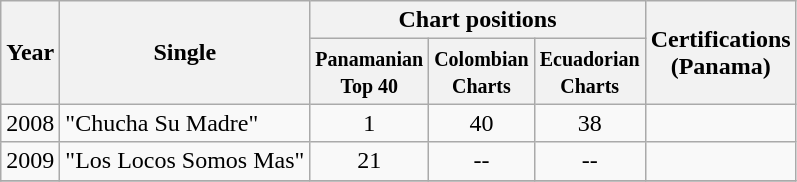<table class="wikitable">
<tr>
<th rowspan=2>Year</th>
<th rowspan=2>Single</th>
<th colspan=3>Chart positions</th>
<th rowspan="2">Certifications<br>(Panama)</th>
</tr>
<tr>
<th width="30"><small>Panamanian Top 40</small></th>
<th width="30"><small>Colombian Charts</small></th>
<th width="30"><small>Ecuadorian Charts</small></th>
</tr>
<tr>
<td rowspan="1">2008</td>
<td>"Chucha Su Madre"</td>
<td align="center">1</td>
<td align="center">40</td>
<td align="center">38</td>
<td rowspan="1"></td>
</tr>
<tr>
<td rowspan="1">2009</td>
<td>"Los Locos Somos Mas"</td>
<td align="center">21</td>
<td align="center">--</td>
<td align="center">--</td>
<td rowspan="1"></td>
</tr>
<tr>
</tr>
</table>
